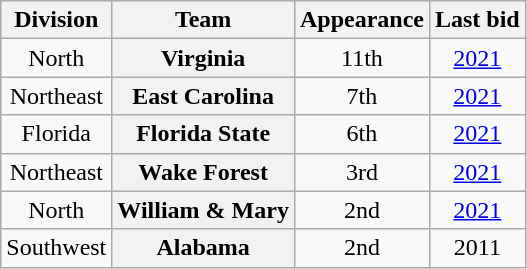<table class="wikitable sortable" style="text-align:center">
<tr>
<th>Division</th>
<th>Team</th>
<th>Appearance</th>
<th>Last bid</th>
</tr>
<tr>
<td>North</td>
<th>Virginia</th>
<td>11th</td>
<td><a href='#'>2021</a></td>
</tr>
<tr>
<td>Northeast</td>
<th>East Carolina</th>
<td>7th</td>
<td><a href='#'>2021</a></td>
</tr>
<tr>
<td>Florida</td>
<th>Florida State</th>
<td>6th</td>
<td><a href='#'>2021</a></td>
</tr>
<tr>
<td>Northeast</td>
<th>Wake Forest</th>
<td>3rd</td>
<td><a href='#'>2021</a></td>
</tr>
<tr>
<td>North</td>
<th>William & Mary</th>
<td>2nd</td>
<td><a href='#'>2021</a></td>
</tr>
<tr>
<td>Southwest</td>
<th>Alabama</th>
<td>2nd</td>
<td>2011</td>
</tr>
</table>
